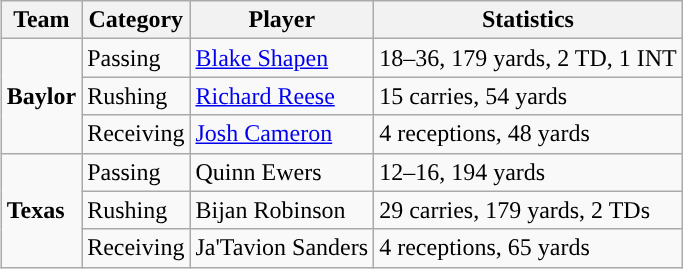<table class="wikitable" style="float: right;">
<tr>
<th>Team</th>
<th>Category</th>
<th>Player</th>
<th>Statistics</th>
</tr>
<tr>
<td rowspan=3><strong>Baylor</strong></td>
<td>Passing</td>
<td><a href='#'>Blake Shapen</a></td>
<td>18–36, 179 yards, 2 TD, 1 INT</td>
</tr>
<tr>
<td>Rushing</td>
<td><a href='#'>Richard Reese</a></td>
<td>15 carries, 54 yards</td>
</tr>
<tr>
<td>Receiving</td>
<td><a href='#'>Josh Cameron</a></td>
<td>4 receptions, 48 yards</td>
</tr>
<tr>
<td rowspan=3><strong>Texas</strong></td>
<td>Passing</td>
<td>Quinn Ewers</td>
<td>12–16, 194 yards</td>
</tr>
<tr>
<td>Rushing</td>
<td>Bijan Robinson</td>
<td>29 carries, 179 yards, 2 TDs</td>
</tr>
<tr>
<td>Receiving</td>
<td>Ja'Tavion Sanders</td>
<td>4 receptions, 65 yards</td>
</tr>
</table>
